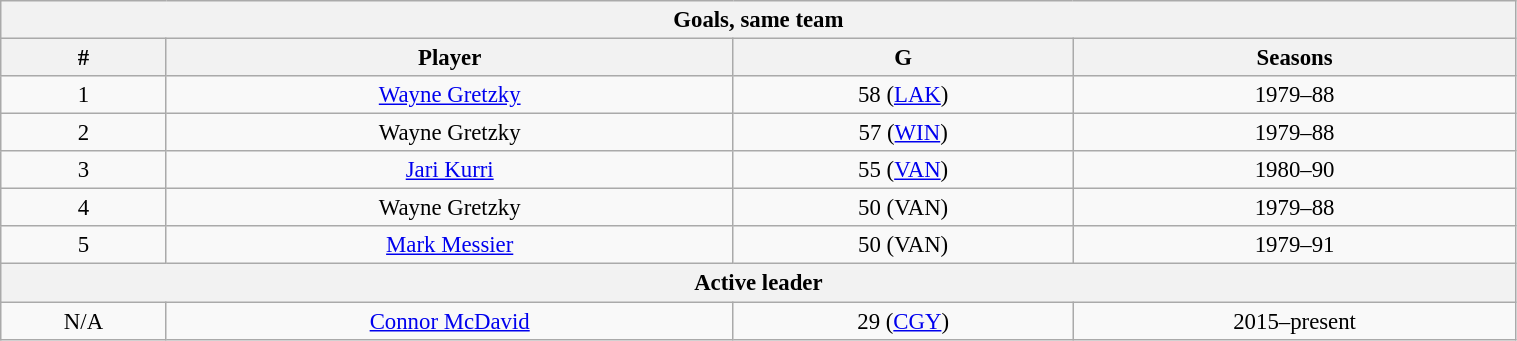<table class="wikitable" style="text-align: center; font-size: 95%" width="80%">
<tr>
<th colspan="4">Goals, same team</th>
</tr>
<tr>
<th>#</th>
<th>Player</th>
<th>G</th>
<th>Seasons</th>
</tr>
<tr>
<td>1</td>
<td><a href='#'>Wayne Gretzky</a></td>
<td>58 (<a href='#'>LAK</a>)</td>
<td>1979–88</td>
</tr>
<tr>
<td>2</td>
<td>Wayne Gretzky</td>
<td>57 (<a href='#'>WIN</a>)</td>
<td>1979–88</td>
</tr>
<tr>
<td>3</td>
<td><a href='#'>Jari Kurri</a></td>
<td>55 (<a href='#'>VAN</a>)</td>
<td>1980–90</td>
</tr>
<tr>
<td>4</td>
<td>Wayne Gretzky</td>
<td>50 (VAN)</td>
<td>1979–88</td>
</tr>
<tr>
<td>5</td>
<td><a href='#'>Mark Messier</a></td>
<td>50 (VAN)</td>
<td>1979–91</td>
</tr>
<tr>
<th colspan="4">Active leader</th>
</tr>
<tr>
<td>N/A</td>
<td><a href='#'>Connor McDavid</a></td>
<td>29 (<a href='#'>CGY</a>)</td>
<td>2015–present</td>
</tr>
</table>
